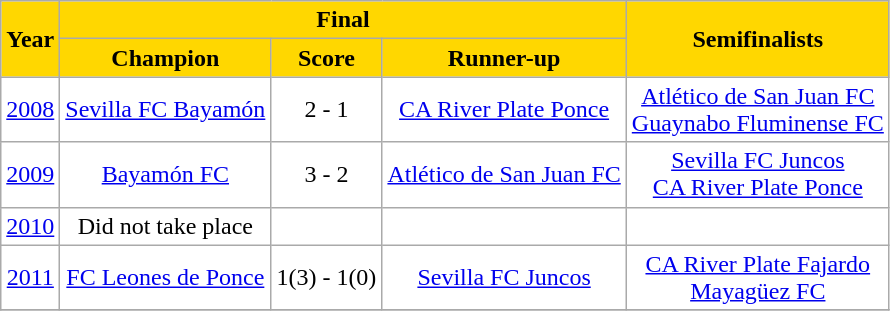<table class="wikitable" style="background:white;text-align:center;">
<tr>
<th rowspan=2 style="background:gold; width=5%">Year</th>
<th colspan=3 style="background:gold;">Final</th>
<th colspan=3 style="background:gold;" rowspan=2>Semifinalists</th>
</tr>
<tr>
<th style="background:gold; width=20%">Champion</th>
<th style="background:gold; width=10%">Score</th>
<th style="background:gold; width=20%">Runner-up</th>
</tr>
<tr>
<td align="center"><a href='#'>2008</a></td>
<td><a href='#'>Sevilla FC Bayamón</a></td>
<td align=center>2 - 1</td>
<td><a href='#'>CA River Plate Ponce</a></td>
<td><a href='#'>Atlético de San Juan FC</a><br><a href='#'>Guaynabo Fluminense FC</a></td>
</tr>
<tr>
<td align="center"><a href='#'>2009</a></td>
<td><a href='#'>Bayamón FC</a></td>
<td align=center>3 - 2</td>
<td><a href='#'>Atlético de San Juan FC</a></td>
<td><a href='#'>Sevilla FC Juncos</a><br><a href='#'>CA River Plate Ponce</a></td>
</tr>
<tr>
<td align="center"><a href='#'>2010</a></td>
<td>Did not take place</td>
<td></td>
<td></td>
<td></td>
</tr>
<tr>
<td align="center"><a href='#'>2011</a></td>
<td><a href='#'>FC Leones de Ponce</a></td>
<td align="center">1(3) - 1(0)</td>
<td><a href='#'>Sevilla FC Juncos</a></td>
<td><a href='#'>CA River Plate Fajardo</a><br><a href='#'>Mayagüez FC</a></td>
</tr>
<tr>
</tr>
</table>
